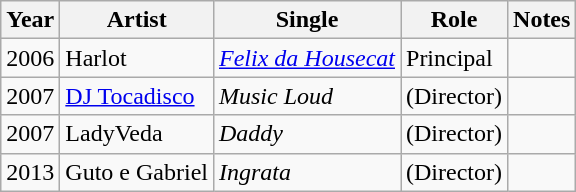<table class="wikitable sortable">
<tr>
<th>Year</th>
<th>Artist</th>
<th>Single</th>
<th>Role</th>
<th>Notes</th>
</tr>
<tr>
<td>2006</td>
<td>Harlot</td>
<td><em><a href='#'>Felix da Housecat</a></em></td>
<td>Principal</td>
<td></td>
</tr>
<tr>
<td>2007</td>
<td><a href='#'>DJ Tocadisco</a></td>
<td><em>Music Loud</em></td>
<td>(Director)</td>
<td></td>
</tr>
<tr>
<td>2007</td>
<td>LadyVeda</td>
<td><em>Daddy</em></td>
<td>(Director)</td>
<td></td>
</tr>
<tr>
<td>2013</td>
<td>Guto e Gabriel</td>
<td><em>Ingrata</em></td>
<td>(Director)</td>
<td></td>
</tr>
</table>
